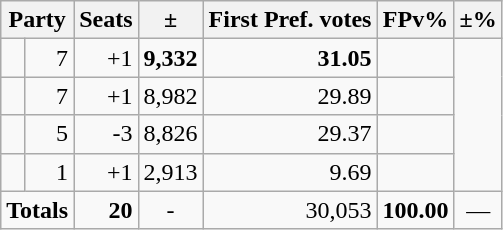<table class=wikitable>
<tr>
<th colspan=2 align=center>Party</th>
<th valign=top>Seats</th>
<th valign=top>±</th>
<th valign=top>First Pref. votes</th>
<th valign=top>FPv%</th>
<th valign=top>±%</th>
</tr>
<tr>
<td></td>
<td align=right>7</td>
<td align=right>+1</td>
<td align=right><strong>9,332</strong></td>
<td align=right><strong>31.05</strong></td>
<td align=right></td>
</tr>
<tr>
<td></td>
<td align=right>7</td>
<td align=right>+1</td>
<td align=right>8,982</td>
<td align=right>29.89</td>
<td align=right></td>
</tr>
<tr>
<td></td>
<td align=right>5</td>
<td align=right>-3</td>
<td align=right>8,826</td>
<td align=right>29.37</td>
<td align=right></td>
</tr>
<tr>
<td></td>
<td align=right>1</td>
<td align=right>+1</td>
<td align=right>2,913</td>
<td align=right>9.69</td>
<td align=right></td>
</tr>
<tr>
<td colspan=2 align=center><strong>Totals</strong></td>
<td align=right><strong>20</strong></td>
<td align=center>-</td>
<td align=right>30,053</td>
<td align=center><strong>100.00</strong></td>
<td align=center>—</td>
</tr>
</table>
